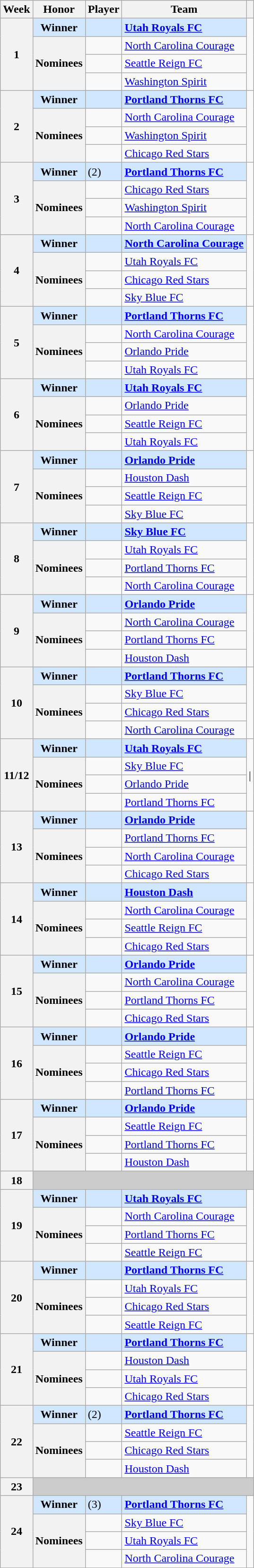<table class="wikitable sortable">
<tr>
<th scope="col">Week</th>
<th scope="col">Honor</th>
<th scope="col">Player</th>
<th scope="col">Team</th>
<th scope="col"></th>
</tr>
<tr>
<th rowspan=4 scope="rowgroup">1</th>
<th scope="row" style="background:#d0e7ff;">Winner</th>
<td style="background:#d0e7ff;"> <strong></strong></td>
<td style="background:#d0e7ff;"><strong><a href='#'>Utah Royals FC</a></strong></td>
<td rowspan=4></td>
</tr>
<tr>
<th rowspan=3 scope="rowgroup">Nominees</th>
<td> </td>
<td><a href='#'>North Carolina Courage</a></td>
</tr>
<tr>
<td> </td>
<td><a href='#'>Seattle Reign FC</a></td>
</tr>
<tr>
<td> </td>
<td><a href='#'>Washington Spirit</a></td>
</tr>
<tr>
<th rowspan=4 scope="rowgroup">2</th>
<th scope="row" style="background:#d0e7ff;">Winner</th>
<td style="background:#d0e7ff;"> <strong></strong></td>
<td style="background:#d0e7ff;"><strong><a href='#'>Portland Thorns FC</a></strong></td>
<td rowspan=4></td>
</tr>
<tr>
<th rowspan=3 scope="rowgroup">Nominees</th>
<td> </td>
<td><a href='#'>North Carolina Courage</a></td>
</tr>
<tr>
<td> </td>
<td><a href='#'>Washington Spirit</a></td>
</tr>
<tr>
<td> </td>
<td><a href='#'>Chicago Red Stars</a></td>
</tr>
<tr>
<th rowspan=4 scope="rowgroup">3</th>
<th scope="row" style="background:#d0e7ff;">Winner</th>
<td style="background:#d0e7ff;"> <strong></strong> (2)</td>
<td style="background:#d0e7ff;"><strong><a href='#'>Portland Thorns FC</a></strong></td>
<td rowspan=4></td>
</tr>
<tr>
<th rowspan=3 scope="rowgroup">Nominees</th>
<td> </td>
<td><a href='#'>Chicago Red Stars</a></td>
</tr>
<tr>
<td> </td>
<td><a href='#'>Washington Spirit</a></td>
</tr>
<tr>
<td> </td>
<td><a href='#'>North Carolina Courage</a></td>
</tr>
<tr>
<th rowspan=4 scope="rowgroup">4</th>
<th scope="row" style="background:#d0e7ff;">Winner</th>
<td style="background:#d0e7ff;"> <strong></strong></td>
<td style="background:#d0e7ff;"><strong><a href='#'>North Carolina Courage</a></strong></td>
<td rowspan=4></td>
</tr>
<tr>
<th rowspan=3 scope="rowgroup">Nominees</th>
<td> </td>
<td><a href='#'>Utah Royals FC</a></td>
</tr>
<tr>
<td> </td>
<td><a href='#'>Chicago Red Stars</a></td>
</tr>
<tr>
<td> </td>
<td><a href='#'>Sky Blue FC</a></td>
</tr>
<tr>
<th rowspan=4 scope="rowgroup">5</th>
<th scope="row" style="background:#d0e7ff;">Winner</th>
<td style="background:#d0e7ff;"> <strong></strong></td>
<td style="background:#d0e7ff;"><strong><a href='#'>Portland Thorns FC</a></strong></td>
<td rowspan=4></td>
</tr>
<tr>
<th rowspan=3 scope="rowgroup">Nominees</th>
<td> </td>
<td><a href='#'>North Carolina Courage</a></td>
</tr>
<tr>
<td> </td>
<td><a href='#'>Orlando Pride</a></td>
</tr>
<tr>
<td> </td>
<td><a href='#'>Utah Royals FC</a></td>
</tr>
<tr>
<th rowspan=4 scope="rowgroup">6</th>
<th scope="row" style="background:#d0e7ff;">Winner</th>
<td style="background:#d0e7ff;"> <strong></strong></td>
<td style="background:#d0e7ff;"><strong><a href='#'>Utah Royals FC</a></strong></td>
<td rowspan=4></td>
</tr>
<tr>
<th rowspan=3 scope="rowgroup">Nominees</th>
<td> </td>
<td><a href='#'>Orlando Pride</a></td>
</tr>
<tr>
<td> </td>
<td><a href='#'>Seattle Reign FC</a></td>
</tr>
<tr>
<td> </td>
<td><a href='#'>Utah Royals FC</a></td>
</tr>
<tr>
<th rowspan=4 scope="rowgroup">7</th>
<th scope="row" style="background:#d0e7ff;">Winner</th>
<td style="background:#d0e7ff;"> <strong></strong></td>
<td style="background:#d0e7ff;"><strong><a href='#'>Orlando Pride</a></strong></td>
<td rowspan=4></td>
</tr>
<tr>
<th rowspan=3 scope="rowgroup">Nominees</th>
<td> </td>
<td><a href='#'>Houston Dash</a></td>
</tr>
<tr>
<td> </td>
<td><a href='#'>Seattle Reign FC</a></td>
</tr>
<tr>
<td> </td>
<td><a href='#'>Sky Blue FC</a></td>
</tr>
<tr>
<th rowspan=4 scope="rowgroup">8</th>
<th scope="row" style="background:#d0e7ff;">Winner</th>
<td style="background:#d0e7ff;"> <strong></strong></td>
<td style="background:#d0e7ff;"><strong><a href='#'>Sky Blue FC</a></strong></td>
<td rowspan=4></td>
</tr>
<tr>
<th rowspan=3 scope="rowgroup">Nominees</th>
<td> </td>
<td><a href='#'>Utah Royals FC</a></td>
</tr>
<tr>
<td> </td>
<td><a href='#'>Portland Thorns FC</a></td>
</tr>
<tr>
<td> </td>
<td><a href='#'>North Carolina Courage</a></td>
</tr>
<tr>
<th rowspan=4 scope="rowgroup">9</th>
<th scope="row" style="background:#d0e7ff;">Winner</th>
<td style="background:#d0e7ff;"> <strong></strong></td>
<td style="background:#d0e7ff;"><strong><a href='#'>Orlando Pride</a></strong></td>
<td rowspan=4></td>
</tr>
<tr>
<th rowspan=3 scope="rowgroup">Nominees</th>
<td> </td>
<td><a href='#'>North Carolina Courage</a></td>
</tr>
<tr>
<td> </td>
<td><a href='#'>Portland Thorns FC</a></td>
</tr>
<tr>
<td> </td>
<td><a href='#'>Houston Dash</a></td>
</tr>
<tr>
<th rowspan=4 scope="rowgroup">10</th>
<th scope="row" style="background:#d0e7ff;">Winner</th>
<td style="background:#d0e7ff;"> <strong></strong></td>
<td style="background:#d0e7ff;"><strong><a href='#'>Portland Thorns FC</a></strong></td>
<td rowspan=4></td>
</tr>
<tr>
<th rowspan=3 scope="rowgroup">Nominees</th>
<td> </td>
<td><a href='#'>Sky Blue FC</a></td>
</tr>
<tr>
<td> </td>
<td><a href='#'>Chicago Red Stars</a></td>
</tr>
<tr>
<td> </td>
<td><a href='#'>North Carolina Courage</a></td>
</tr>
<tr>
<th rowspan=4 scope="rowgroup" data-sort-value=11>11/12</th>
<th scope="row" style="background:#d0e7ff;">Winner</th>
<td style="background:#d0e7ff;"> <strong></strong></td>
<td style="background:#d0e7ff;"><strong><a href='#'>Utah Royals FC</a></strong></td>
<td rowspan=4>| </td>
</tr>
<tr>
<th rowspan=3 scope="rowgroup">Nominees</th>
<td> </td>
<td><a href='#'>Sky Blue FC</a></td>
</tr>
<tr>
<td> </td>
<td><a href='#'>Orlando Pride</a></td>
</tr>
<tr>
<td> </td>
<td><a href='#'>Portland Thorns FC</a></td>
</tr>
<tr>
<th rowspan=4 scope="rowgroup">13</th>
<th scope="row" style="background:#d0e7ff;">Winner</th>
<td style="background:#d0e7ff;"> <strong></strong></td>
<td style="background:#d0e7ff;"><strong><a href='#'>Orlando Pride</a></strong></td>
<td rowspan=4></td>
</tr>
<tr>
<th rowspan=3 scope="rowgroup">Nominees</th>
<td> </td>
<td><a href='#'>Portland Thorns FC</a></td>
</tr>
<tr>
<td> </td>
<td><a href='#'>North Carolina Courage</a></td>
</tr>
<tr>
<td> </td>
<td><a href='#'>Chicago Red Stars</a></td>
</tr>
<tr>
<th rowspan=4 scope="rowgroup">14</th>
<th scope="row" style="background:#d0e7ff;">Winner</th>
<td style="background:#d0e7ff;"> <strong></strong></td>
<td style="background:#d0e7ff;"><strong><a href='#'>Houston Dash</a></strong></td>
<td rowspan=4></td>
</tr>
<tr>
<th rowspan=3 scope="rowgroup">Nominees</th>
<td> </td>
<td><a href='#'>North Carolina Courage</a></td>
</tr>
<tr>
<td> </td>
<td><a href='#'>Seattle Reign FC</a></td>
</tr>
<tr>
<td> </td>
<td><a href='#'>Chicago Red Stars</a></td>
</tr>
<tr>
<th rowspan=4 scope="rowgroup">15</th>
<th scope="row" style="background:#d0e7ff;">Winner</th>
<td style="background:#d0e7ff;"> <strong></strong></td>
<td style="background:#d0e7ff;"><strong><a href='#'>Orlando Pride</a></strong></td>
<td rowspan=4></td>
</tr>
<tr>
<th rowspan=3 scope="rowgroup">Nominees</th>
<td> </td>
<td><a href='#'>North Carolina Courage</a></td>
</tr>
<tr>
<td> </td>
<td><a href='#'>Portland Thorns FC</a></td>
</tr>
<tr>
<td> </td>
<td><a href='#'>Chicago Red Stars</a></td>
</tr>
<tr>
<th rowspan=4 scope="rowgroup">16</th>
<th scope="row" style="background:#d0e7ff;">Winner</th>
<td style="background:#d0e7ff;"> <strong></strong></td>
<td style="background:#d0e7ff;"><strong><a href='#'>Orlando Pride</a></strong></td>
<td rowspan=4></td>
</tr>
<tr>
<th rowspan=3 scope="rowgroup">Nominees</th>
<td> </td>
<td><a href='#'>Seattle Reign FC</a></td>
</tr>
<tr>
<td> </td>
<td><a href='#'>Chicago Red Stars</a></td>
</tr>
<tr>
<td> </td>
<td><a href='#'>Portland Thorns FC</a></td>
</tr>
<tr>
<th rowspan=4 scope="rowgroup">17</th>
<th scope="row" style="background:#d0e7ff;">Winner</th>
<td style="background:#d0e7ff;"> <strong></strong></td>
<td style="background:#d0e7ff;"><strong><a href='#'>Orlando Pride</a></strong></td>
<td rowspan=4></td>
</tr>
<tr>
<th rowspan=3 scope="rowgroup">Nominees</th>
<td> </td>
<td><a href='#'>Seattle Reign FC</a></td>
</tr>
<tr>
<td> </td>
<td><a href='#'>Portland Thorns FC</a></td>
</tr>
<tr>
<td> </td>
<td><a href='#'>Houston Dash</a></td>
</tr>
<tr>
<th scope="row">18</th>
<td colspan=4 style="background:#ccc;"></td>
</tr>
<tr>
<th rowspan=4 scope="rowgroup">19</th>
<th scope="row" style="background:#d0e7ff;">Winner</th>
<td style="background:#d0e7ff;"> <strong></strong></td>
<td style="background:#d0e7ff;"><strong><a href='#'>Utah Royals FC</a></strong></td>
<td rowspan=4></td>
</tr>
<tr>
<th rowspan=3 scope="rowgroup">Nominees</th>
<td> </td>
<td><a href='#'>North Carolina Courage</a></td>
</tr>
<tr>
<td> </td>
<td><a href='#'>Portland Thorns FC</a></td>
</tr>
<tr>
<td> </td>
<td><a href='#'>Seattle Reign FC</a></td>
</tr>
<tr>
<th rowspan=4 scope="rowgroup">20</th>
<th scope="row" style="background:#d0e7ff;">Winner</th>
<td style="background:#d0e7ff;">  <strong></strong></td>
<td style="background:#d0e7ff;"><strong><a href='#'>Portland Thorns FC</a></strong></td>
<td rowspan=4></td>
</tr>
<tr>
<th rowspan=3 scope="rowgroup">Nominees</th>
<td> </td>
<td><a href='#'>Utah Royals FC</a></td>
</tr>
<tr>
<td> </td>
<td><a href='#'>Chicago Red Stars</a></td>
</tr>
<tr>
<td> </td>
<td><a href='#'>Seattle Reign FC</a></td>
</tr>
<tr>
<th rowspan=4 scope="rowgroup">21</th>
<th scope="row" style="background:#d0e7ff;">Winner</th>
<td style="background:#d0e7ff;"> <strong></strong></td>
<td style="background:#d0e7ff;"><strong><a href='#'>Portland Thorns FC</a></strong></td>
<td rowspan=4></td>
</tr>
<tr>
<th rowspan=3 scope="rowgroup">Nominees</th>
<td> </td>
<td><a href='#'>Houston Dash</a></td>
</tr>
<tr>
<td> </td>
<td><a href='#'>Utah Royals FC</a></td>
</tr>
<tr>
<td> </td>
<td><a href='#'>Chicago Red Stars</a></td>
</tr>
<tr>
<th rowspan=4 scope="rowgroup">22</th>
<th scope="row" style="background:#d0e7ff;">Winner</th>
<td style="background:#d0e7ff;"> <strong></strong> (2)</td>
<td style="background:#d0e7ff;"><strong><a href='#'>Portland Thorns FC</a></strong></td>
<td rowspan=4></td>
</tr>
<tr>
<th rowspan=3 scope="rowgroup">Nominees</th>
<td> </td>
<td><a href='#'>Seattle Reign FC</a></td>
</tr>
<tr>
<td> </td>
<td><a href='#'>Chicago Red Stars</a></td>
</tr>
<tr>
<td> </td>
<td><a href='#'>Houston Dash</a></td>
</tr>
<tr>
<th scope="row">23</th>
<td colspan=4 style="background:#ccc;"></td>
</tr>
<tr>
<th rowspan=4 scope="rowgroup">24</th>
<th scope="row" style="background:#d0e7ff;">Winner</th>
<td style="background:#d0e7ff;"> <strong></strong> (3)</td>
<td style="background:#d0e7ff;"><strong><a href='#'>Portland Thorns FC</a></strong></td>
<td rowspan=4></td>
</tr>
<tr>
<th rowspan=3 scope="rowgroup">Nominees</th>
<td> </td>
<td><a href='#'>Sky Blue FC</a></td>
</tr>
<tr>
<td> </td>
<td><a href='#'>Utah Royals FC</a></td>
</tr>
<tr>
<td> </td>
<td><a href='#'>North Carolina Courage</a></td>
</tr>
<tr>
</tr>
</table>
